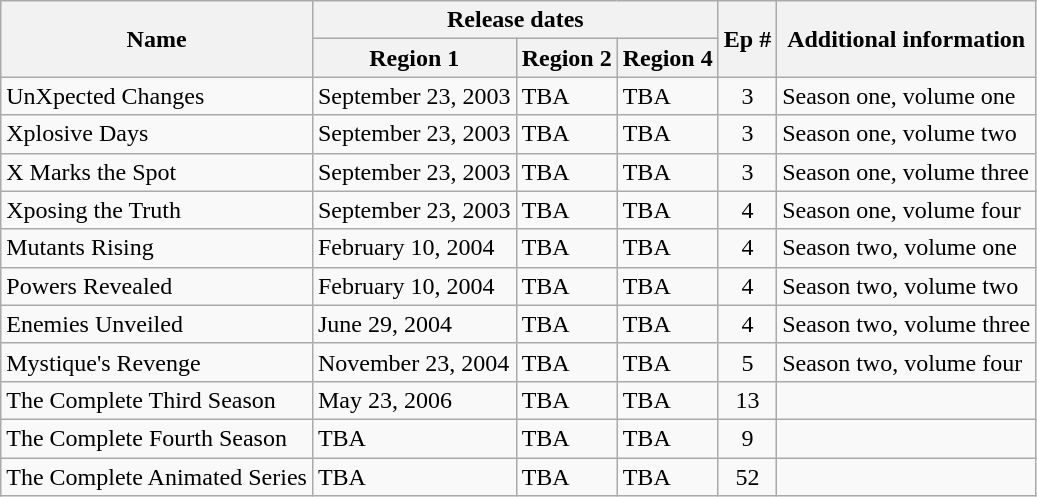<table class="wikitable">
<tr>
<th rowspan="2">Name</th>
<th colspan="3">Release dates</th>
<th rowspan="2">Ep #</th>
<th rowspan="2">Additional information</th>
</tr>
<tr>
<th>Region 1</th>
<th>Region 2</th>
<th>Region 4</th>
</tr>
<tr>
<td>UnXpected Changes</td>
<td>September 23, 2003</td>
<td>TBA</td>
<td>TBA</td>
<td style="text-align:center;">3</td>
<td>Season one, volume one</td>
</tr>
<tr>
<td>Xplosive Days</td>
<td>September 23, 2003</td>
<td>TBA</td>
<td>TBA</td>
<td style="text-align:center;">3</td>
<td>Season one, volume two</td>
</tr>
<tr>
<td>X Marks the Spot</td>
<td>September 23, 2003</td>
<td>TBA</td>
<td>TBA</td>
<td style="text-align:center;">3</td>
<td>Season one, volume three</td>
</tr>
<tr>
<td>Xposing the Truth</td>
<td>September 23, 2003</td>
<td>TBA</td>
<td>TBA</td>
<td style="text-align:center;">4</td>
<td>Season one, volume four</td>
</tr>
<tr>
<td>Mutants Rising</td>
<td>February 10, 2004</td>
<td>TBA</td>
<td>TBA</td>
<td style="text-align:center;">4</td>
<td>Season two, volume one</td>
</tr>
<tr>
<td>Powers Revealed</td>
<td>February 10, 2004</td>
<td>TBA</td>
<td>TBA</td>
<td style="text-align:center;">4</td>
<td>Season two, volume two</td>
</tr>
<tr>
<td>Enemies Unveiled</td>
<td>June 29, 2004</td>
<td>TBA</td>
<td>TBA</td>
<td style="text-align:center;">4</td>
<td>Season two, volume three</td>
</tr>
<tr>
<td>Mystique's Revenge</td>
<td>November 23, 2004</td>
<td>TBA</td>
<td>TBA</td>
<td style="text-align:center;">5</td>
<td>Season two, volume four</td>
</tr>
<tr>
<td>The Complete Third Season</td>
<td>May 23, 2006</td>
<td>TBA</td>
<td>TBA</td>
<td style="text-align:center;">13</td>
<td></td>
</tr>
<tr>
<td>The Complete Fourth Season</td>
<td>TBA</td>
<td>TBA</td>
<td>TBA</td>
<td style="text-align:center;">9</td>
<td></td>
</tr>
<tr>
<td>The Complete Animated Series</td>
<td>TBA</td>
<td>TBA</td>
<td>TBA</td>
<td style="text-align:center;">52</td>
<td></td>
</tr>
</table>
